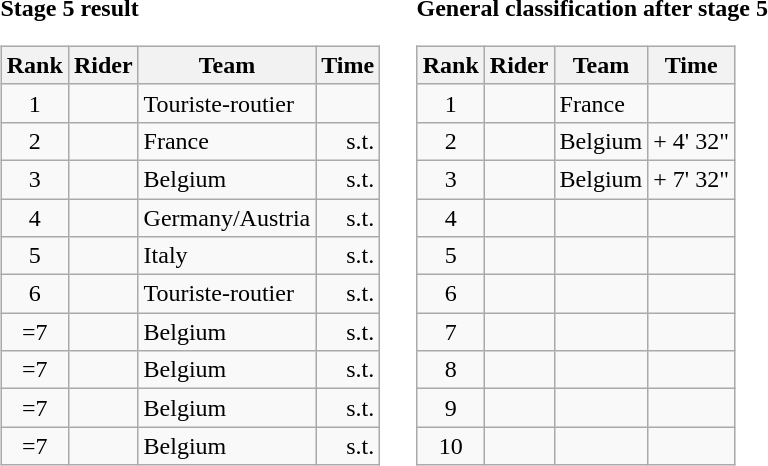<table>
<tr>
<td><strong>Stage 5 result</strong><br><table class="wikitable">
<tr>
<th scope="col">Rank</th>
<th scope="col">Rider</th>
<th scope="col">Team</th>
<th scope="col">Time</th>
</tr>
<tr>
<td style="text-align:center;">1</td>
<td></td>
<td>Touriste-routier</td>
<td style="text-align:right;"></td>
</tr>
<tr>
<td style="text-align:center;">2</td>
<td></td>
<td>France</td>
<td style="text-align:right;">s.t.</td>
</tr>
<tr>
<td style="text-align:center;">3</td>
<td></td>
<td>Belgium</td>
<td style="text-align:right;">s.t.</td>
</tr>
<tr>
<td style="text-align:center;">4</td>
<td></td>
<td>Germany/Austria</td>
<td style="text-align:right;">s.t.</td>
</tr>
<tr>
<td style="text-align:center;">5</td>
<td></td>
<td>Italy</td>
<td style="text-align:right;">s.t.</td>
</tr>
<tr>
<td style="text-align:center;">6</td>
<td></td>
<td>Touriste-routier</td>
<td style="text-align:right;">s.t.</td>
</tr>
<tr>
<td style="text-align:center;">=7</td>
<td></td>
<td>Belgium</td>
<td style="text-align:right;">s.t.</td>
</tr>
<tr>
<td style="text-align:center;">=7</td>
<td></td>
<td>Belgium</td>
<td style="text-align:right;">s.t.</td>
</tr>
<tr>
<td style="text-align:center;">=7</td>
<td></td>
<td>Belgium</td>
<td style="text-align:right;">s.t.</td>
</tr>
<tr>
<td style="text-align:center;">=7</td>
<td></td>
<td>Belgium</td>
<td style="text-align:right;">s.t.</td>
</tr>
</table>
</td>
<td></td>
<td><strong>General classification after stage 5</strong><br><table class="wikitable">
<tr>
<th scope="col">Rank</th>
<th scope="col">Rider</th>
<th scope="col">Team</th>
<th scope="col">Time</th>
</tr>
<tr>
<td style="text-align:center;">1</td>
<td></td>
<td>France</td>
<td style="text-align:right;"></td>
</tr>
<tr>
<td style="text-align:center;">2</td>
<td></td>
<td>Belgium</td>
<td style="text-align:right;">+ 4' 32"</td>
</tr>
<tr>
<td style="text-align:center;">3</td>
<td></td>
<td>Belgium</td>
<td style="text-align:right;">+ 7' 32"</td>
</tr>
<tr>
<td style="text-align:center;">4</td>
<td></td>
<td></td>
<td></td>
</tr>
<tr>
<td style="text-align:center;">5</td>
<td></td>
<td></td>
<td></td>
</tr>
<tr>
<td style="text-align:center;">6</td>
<td></td>
<td></td>
<td></td>
</tr>
<tr>
<td style="text-align:center;">7</td>
<td></td>
<td></td>
<td></td>
</tr>
<tr>
<td style="text-align:center;">8</td>
<td></td>
<td></td>
<td></td>
</tr>
<tr>
<td style="text-align:center;">9</td>
<td></td>
<td></td>
<td></td>
</tr>
<tr>
<td style="text-align:center;">10</td>
<td></td>
<td></td>
<td></td>
</tr>
</table>
</td>
</tr>
</table>
